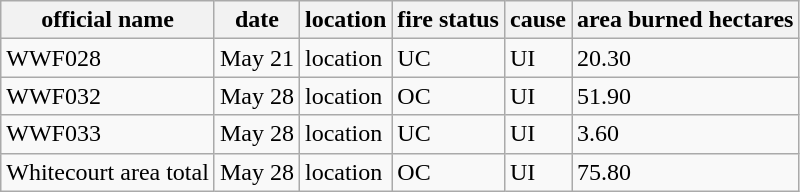<table class="wikitable">
<tr>
<th>official name</th>
<th>date</th>
<th>location</th>
<th>fire status</th>
<th>cause</th>
<th>area burned hectares</th>
</tr>
<tr>
<td>WWF028</td>
<td>May 21</td>
<td>location</td>
<td>UC</td>
<td>UI</td>
<td>20.30</td>
</tr>
<tr>
<td>WWF032</td>
<td>May 28</td>
<td>location</td>
<td>OC</td>
<td>UI</td>
<td>51.90</td>
</tr>
<tr>
<td>WWF033</td>
<td>May 28</td>
<td>location</td>
<td>UC</td>
<td>UI</td>
<td>3.60</td>
</tr>
<tr>
<td>Whitecourt area total</td>
<td>May 28</td>
<td>location</td>
<td>OC</td>
<td>UI</td>
<td>75.80</td>
</tr>
</table>
